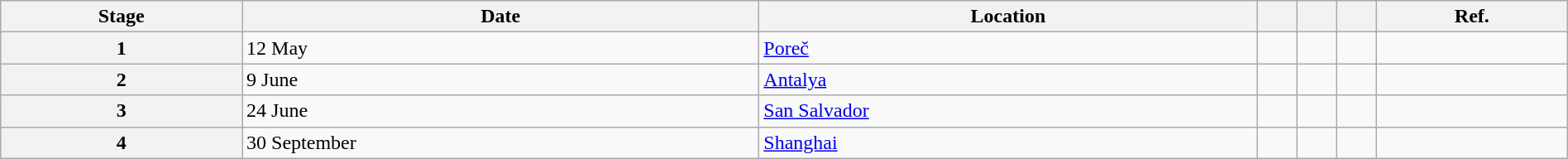<table class="wikitable" style="width:100%">
<tr>
<th>Stage</th>
<th>Date</th>
<th>Location</th>
<th></th>
<th></th>
<th></th>
<th>Ref.</th>
</tr>
<tr>
<th>1</th>
<td>12 May</td>
<td> <a href='#'>Poreč</a></td>
<td></td>
<td></td>
<td></td>
<td> </td>
</tr>
<tr>
<th>2</th>
<td>9 June</td>
<td> <a href='#'>Antalya</a></td>
<td></td>
<td></td>
<td></td>
<td> </td>
</tr>
<tr>
<th>3</th>
<td>24 June</td>
<td> <a href='#'>San Salvador</a></td>
<td></td>
<td></td>
<td></td>
<td> </td>
</tr>
<tr>
<th>4</th>
<td>30 September</td>
<td> <a href='#'>Shanghai</a></td>
<td></td>
<td></td>
<td></td>
<td> </td>
</tr>
</table>
